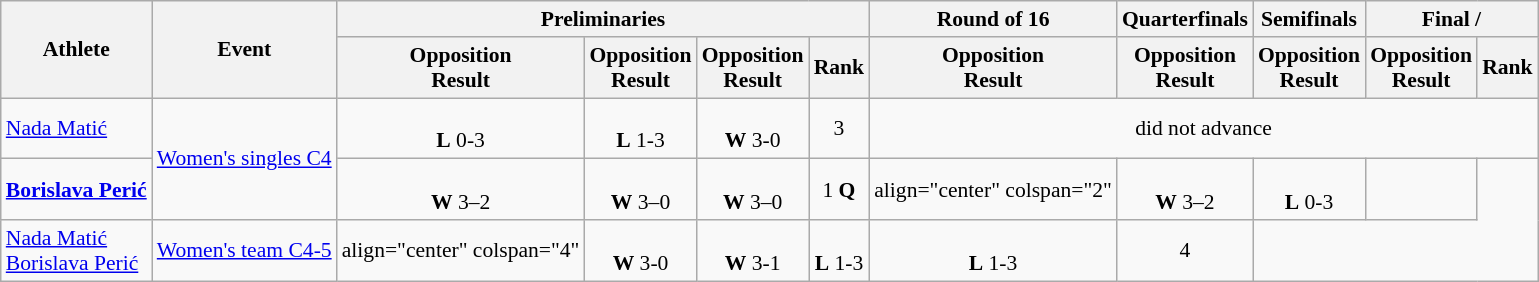<table class=wikitable style="font-size:90%">
<tr>
<th rowspan="2">Athlete</th>
<th rowspan="2">Event</th>
<th colspan="4">Preliminaries</th>
<th>Round of 16</th>
<th>Quarterfinals</th>
<th>Semifinals</th>
<th colspan="2">Final / </th>
</tr>
<tr>
<th>Opposition<br>Result</th>
<th>Opposition<br>Result</th>
<th>Opposition<br>Result</th>
<th>Rank</th>
<th>Opposition<br>Result</th>
<th>Opposition<br>Result</th>
<th>Opposition<br>Result</th>
<th>Opposition<br>Result</th>
<th>Rank</th>
</tr>
<tr>
<td><a href='#'>Nada Matić</a></td>
<td rowspan="2"><a href='#'>Women's singles C4</a></td>
<td align="center"><br><strong>L</strong> 0-3</td>
<td align="center"><br><strong>L</strong> 1-3</td>
<td align="center"><br><strong>W</strong> 3-0</td>
<td align="center">3</td>
<td align="center" colspan="5">did not advance</td>
</tr>
<tr>
<td><strong><a href='#'>Borislava Perić</a></strong></td>
<td align="center"><br><strong>W</strong> 3–2</td>
<td align="center"><br><strong>W</strong> 3–0</td>
<td align="center"><br><strong>W</strong> 3–0</td>
<td align="center">1 <strong>Q</strong></td>
<td>align="center" colspan="2" </td>
<td align="center"><br><strong>W</strong> 3–2</td>
<td align="center"><br><strong>L</strong> 0-3</td>
<td align="center"></td>
</tr>
<tr>
<td><a href='#'>Nada Matić</a><br> <a href='#'>Borislava Perić</a></td>
<td><a href='#'>Women's team C4-5</a></td>
<td>align="center" colspan="4" </td>
<td align="center"><br><strong>W</strong> 3-0</td>
<td align="center"><br><strong>W</strong> 3-1</td>
<td align="center"><br><strong>L</strong> 1-3</td>
<td align="center"><br><strong>L</strong> 1-3</td>
<td align="center">4</td>
</tr>
</table>
